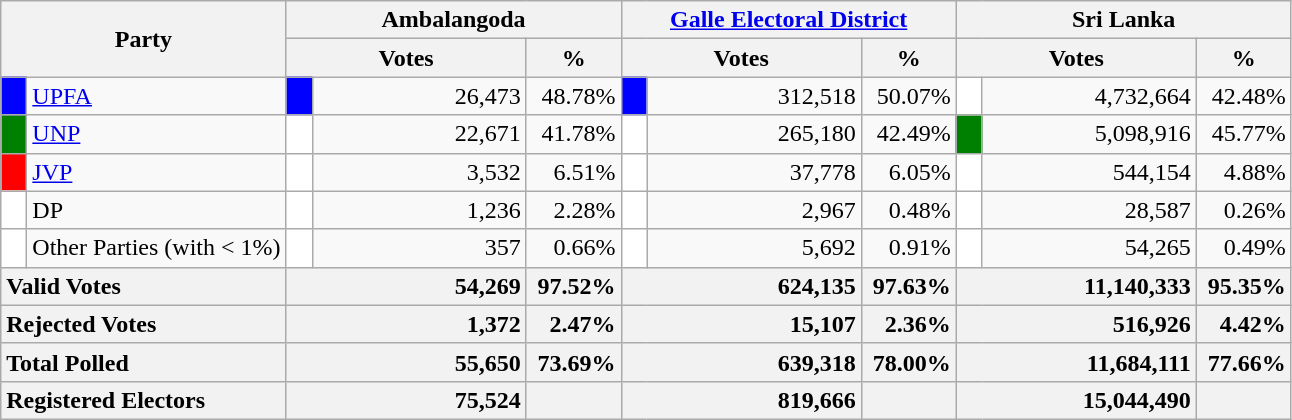<table class="wikitable">
<tr>
<th colspan="2" width="144px"rowspan="2">Party</th>
<th colspan="3" width="216px">Ambalangoda</th>
<th colspan="3" width="216px"><a href='#'>Galle Electoral District</a></th>
<th colspan="3" width="216px">Sri Lanka</th>
</tr>
<tr>
<th colspan="2" width="144px">Votes</th>
<th>%</th>
<th colspan="2" width="144px">Votes</th>
<th>%</th>
<th colspan="2" width="144px">Votes</th>
<th>%</th>
</tr>
<tr>
<td style="background-color:blue;" width="10px"></td>
<td style="text-align:left;"><a href='#'>UPFA</a></td>
<td style="background-color:blue;" width="10px"></td>
<td style="text-align:right;">26,473</td>
<td style="text-align:right;">48.78%</td>
<td style="background-color:blue;" width="10px"></td>
<td style="text-align:right;">312,518</td>
<td style="text-align:right;">50.07%</td>
<td style="background-color:white;" width="10px"></td>
<td style="text-align:right;">4,732,664</td>
<td style="text-align:right;">42.48%</td>
</tr>
<tr>
<td style="background-color:green;" width="10px"></td>
<td style="text-align:left;"><a href='#'>UNP</a></td>
<td style="background-color:white;" width="10px"></td>
<td style="text-align:right;">22,671</td>
<td style="text-align:right;">41.78%</td>
<td style="background-color:white;" width="10px"></td>
<td style="text-align:right;">265,180</td>
<td style="text-align:right;">42.49%</td>
<td style="background-color:green;" width="10px"></td>
<td style="text-align:right;">5,098,916</td>
<td style="text-align:right;">45.77%</td>
</tr>
<tr>
<td style="background-color:red;" width="10px"></td>
<td style="text-align:left;"><a href='#'>JVP</a></td>
<td style="background-color:white;" width="10px"></td>
<td style="text-align:right;">3,532</td>
<td style="text-align:right;">6.51%</td>
<td style="background-color:white;" width="10px"></td>
<td style="text-align:right;">37,778</td>
<td style="text-align:right;">6.05%</td>
<td style="background-color:white;" width="10px"></td>
<td style="text-align:right;">544,154</td>
<td style="text-align:right;">4.88%</td>
</tr>
<tr>
<td style="background-color:white;" width="10px"></td>
<td style="text-align:left;">DP</td>
<td style="background-color:white;" width="10px"></td>
<td style="text-align:right;">1,236</td>
<td style="text-align:right;">2.28%</td>
<td style="background-color:white;" width="10px"></td>
<td style="text-align:right;">2,967</td>
<td style="text-align:right;">0.48%</td>
<td style="background-color:white;" width="10px"></td>
<td style="text-align:right;">28,587</td>
<td style="text-align:right;">0.26%</td>
</tr>
<tr>
<td style="background-color:white;" width="10px"></td>
<td style="text-align:left;">Other Parties (with < 1%)</td>
<td style="background-color:white;" width="10px"></td>
<td style="text-align:right;">357</td>
<td style="text-align:right;">0.66%</td>
<td style="background-color:white;" width="10px"></td>
<td style="text-align:right;">5,692</td>
<td style="text-align:right;">0.91%</td>
<td style="background-color:white;" width="10px"></td>
<td style="text-align:right;">54,265</td>
<td style="text-align:right;">0.49%</td>
</tr>
<tr>
<th colspan="2" width="144px"style="text-align:left;">Valid Votes</th>
<th style="text-align:right;"colspan="2" width="144px">54,269</th>
<th style="text-align:right;">97.52%</th>
<th style="text-align:right;"colspan="2" width="144px">624,135</th>
<th style="text-align:right;">97.63%</th>
<th style="text-align:right;"colspan="2" width="144px">11,140,333</th>
<th style="text-align:right;">95.35%</th>
</tr>
<tr>
<th colspan="2" width="144px"style="text-align:left;">Rejected Votes</th>
<th style="text-align:right;"colspan="2" width="144px">1,372</th>
<th style="text-align:right;">2.47%</th>
<th style="text-align:right;"colspan="2" width="144px">15,107</th>
<th style="text-align:right;">2.36%</th>
<th style="text-align:right;"colspan="2" width="144px">516,926</th>
<th style="text-align:right;">4.42%</th>
</tr>
<tr>
<th colspan="2" width="144px"style="text-align:left;">Total Polled</th>
<th style="text-align:right;"colspan="2" width="144px">55,650</th>
<th style="text-align:right;">73.69%</th>
<th style="text-align:right;"colspan="2" width="144px">639,318</th>
<th style="text-align:right;">78.00%</th>
<th style="text-align:right;"colspan="2" width="144px">11,684,111</th>
<th style="text-align:right;">77.66%</th>
</tr>
<tr>
<th colspan="2" width="144px"style="text-align:left;">Registered Electors</th>
<th style="text-align:right;"colspan="2" width="144px">75,524</th>
<th></th>
<th style="text-align:right;"colspan="2" width="144px">819,666</th>
<th></th>
<th style="text-align:right;"colspan="2" width="144px">15,044,490</th>
<th></th>
</tr>
</table>
